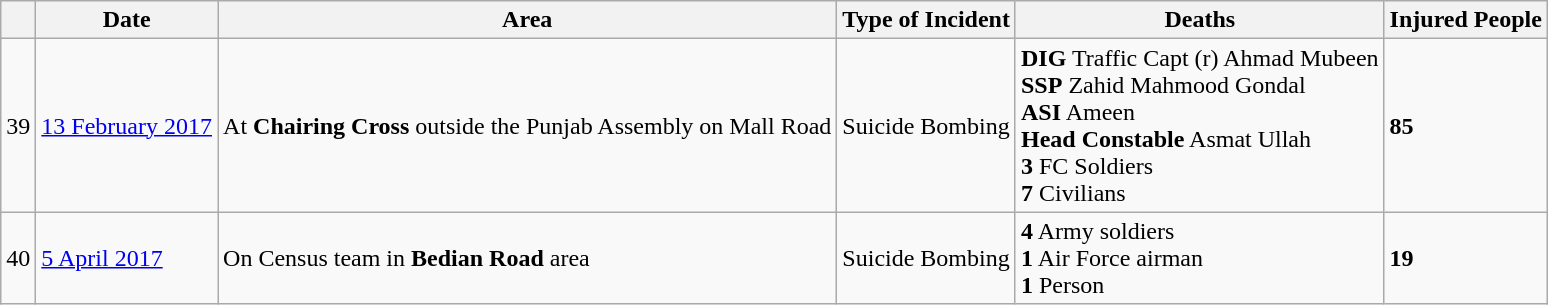<table class="wikitable sortable">
<tr>
<th></th>
<th>Date</th>
<th>Area</th>
<th>Type of Incident</th>
<th>Deaths</th>
<th>Injured People</th>
</tr>
<tr>
<td>39</td>
<td><a href='#'>13 February 2017</a></td>
<td>At <strong>Chairing Cross</strong> outside the Punjab Assembly on Mall Road</td>
<td>Suicide Bombing</td>
<td><strong>DIG</strong> Traffic Capt (r) Ahmad Mubeen <br><strong>SSP</strong> Zahid Mahmood Gondal <br><strong>ASI</strong> Ameen <br><strong>Head Constable</strong> Asmat Ullah <br><strong>3</strong> FC Soldiers <br><strong>7</strong> Civilians</td>
<td><strong>85</strong></td>
</tr>
<tr>
<td>40</td>
<td><a href='#'>5 April 2017</a></td>
<td>On Census team in <strong>Bedian Road</strong> area</td>
<td>Suicide Bombing</td>
<td><strong>4</strong> Army soldiers <br> <strong>1</strong> Air Force airman<br><strong>1</strong> Person</td>
<td><strong>19</strong></td>
</tr>
</table>
